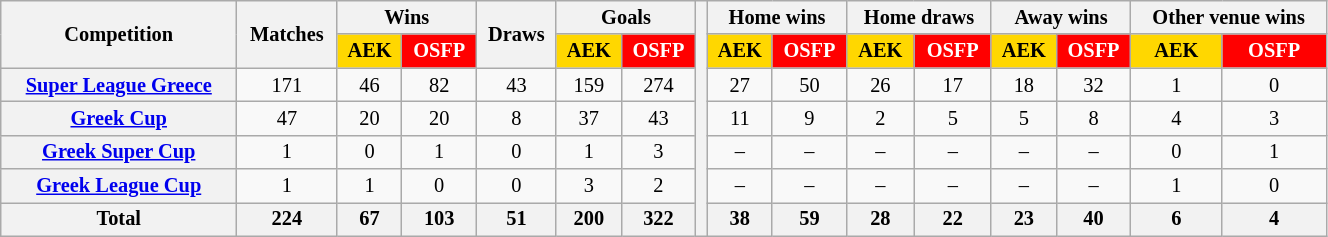<table class="wikitable" style="font-size:85%; width:70%; text-align: center;">
<tr>
<th rowspan="2">Competition</th>
<th rowspan="2">Matches</th>
<th colspan="2">Wins</th>
<th rowspan="2">Draws</th>
<th colspan="2">Goals</th>
<th rowspan="7"></th>
<th colspan="2">Home wins</th>
<th colspan="2">Home draws</th>
<th colspan="2">Away wins</th>
<th colspan="2">Other venue wins</th>
</tr>
<tr>
<th style="color:black;background:#ffd700">AEK</th>
<th style="color:white;background:#ff0000">OSFP</th>
<th style="color:black;background:#ffd700">AEK</th>
<th style="color:white;background:#ff0000">OSFP</th>
<th style="color:black;background:#ffd700">AEK</th>
<th style="color:white;background:#ff0000">OSFP</th>
<th style="color:black;background:#ffd700">AEK</th>
<th style="color:white;background:#ff0000">OSFP</th>
<th style="color:black;background:#ffd700">AEK</th>
<th style="color:white;background:#ff0000">OSFP</th>
<th style="color:black;background:#ffd700">AEK</th>
<th style="color:white;background:#ff0000">OSFP</th>
</tr>
<tr>
<th><a href='#'>Super League Greece</a></th>
<td>171</td>
<td>46</td>
<td>82</td>
<td>43</td>
<td>159</td>
<td>274</td>
<td>27</td>
<td>50</td>
<td>26</td>
<td>17</td>
<td>18</td>
<td>32</td>
<td>1</td>
<td>0</td>
</tr>
<tr>
<th><a href='#'>Greek Cup</a></th>
<td>47</td>
<td>20</td>
<td>20</td>
<td>8</td>
<td>37</td>
<td>43</td>
<td>11</td>
<td>9</td>
<td>2</td>
<td>5</td>
<td>5</td>
<td>8</td>
<td>4</td>
<td>3</td>
</tr>
<tr>
<th><a href='#'>Greek Super Cup</a></th>
<td>1</td>
<td>0</td>
<td>1</td>
<td>0</td>
<td>1</td>
<td>3</td>
<td>–</td>
<td>–</td>
<td>–</td>
<td>–</td>
<td>–</td>
<td>–</td>
<td>0</td>
<td>1</td>
</tr>
<tr>
<th><a href='#'>Greek League Cup</a></th>
<td>1</td>
<td>1</td>
<td>0</td>
<td>0</td>
<td>3</td>
<td>2</td>
<td>–</td>
<td>–</td>
<td>–</td>
<td>–</td>
<td>–</td>
<td>–</td>
<td>1</td>
<td>0</td>
</tr>
<tr>
<th>Total</th>
<th>224</th>
<th>67</th>
<th>103</th>
<th>51</th>
<th>200</th>
<th>322</th>
<th>38</th>
<th>59</th>
<th>28</th>
<th>22</th>
<th>23</th>
<th>40</th>
<th>6</th>
<th>4</th>
</tr>
</table>
